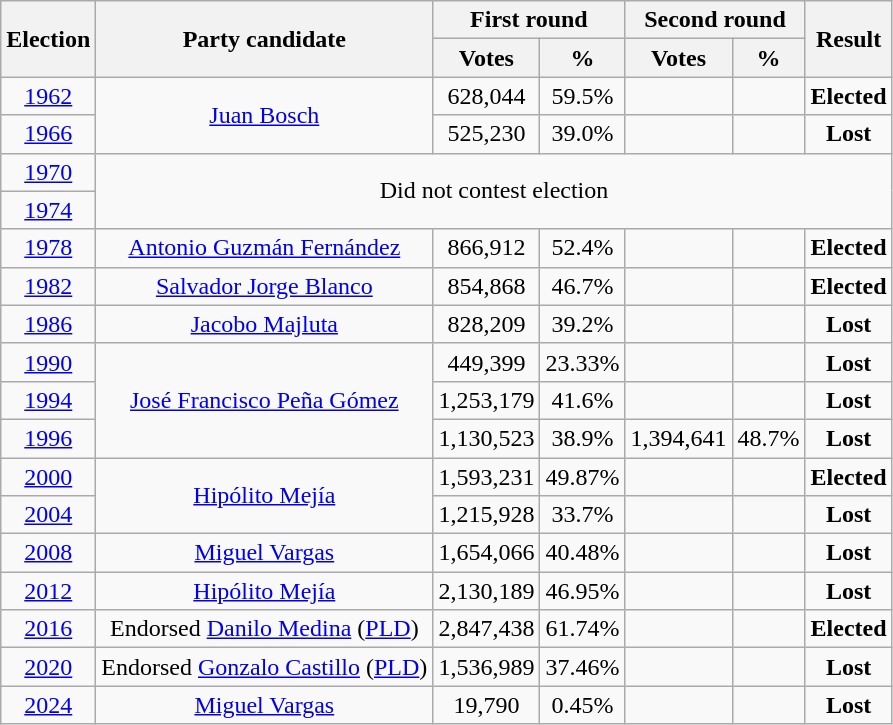<table class="wikitable" style="text-align:center">
<tr>
<th rowspan="2">Election</th>
<th rowspan="2">Party candidate</th>
<th colspan="2">First round</th>
<th colspan="2">Second round</th>
<th rowspan="2">Result</th>
</tr>
<tr>
<th>Votes</th>
<th>%</th>
<th>Votes</th>
<th>%</th>
</tr>
<tr>
<td><a href='#'>1962</a></td>
<td rowspan="2"><a href='#'>Juan Bosch</a></td>
<td>628,044</td>
<td>59.5%</td>
<td></td>
<td></td>
<td><strong>Elected</strong> </td>
</tr>
<tr>
<td><a href='#'>1966</a></td>
<td>525,230</td>
<td>39.0%</td>
<td></td>
<td></td>
<td><strong>Lost</strong> </td>
</tr>
<tr>
<td><a href='#'>1970</a></td>
<td colspan="6" rowspan="2">Did not contest election</td>
</tr>
<tr>
<td><a href='#'>1974</a></td>
</tr>
<tr>
<td><a href='#'>1978</a></td>
<td><a href='#'>Antonio Guzmán Fernández</a></td>
<td>866,912</td>
<td>52.4%</td>
<td></td>
<td></td>
<td><strong>Elected</strong> </td>
</tr>
<tr>
<td><a href='#'>1982</a></td>
<td><a href='#'>Salvador Jorge Blanco</a></td>
<td>854,868</td>
<td>46.7%</td>
<td></td>
<td></td>
<td><strong>Elected</strong> </td>
</tr>
<tr>
<td><a href='#'>1986</a></td>
<td><a href='#'>Jacobo Majluta</a></td>
<td>828,209</td>
<td>39.2%</td>
<td></td>
<td></td>
<td><strong>Lost</strong> </td>
</tr>
<tr>
<td><a href='#'>1990</a></td>
<td rowspan="3"><a href='#'>José Francisco Peña Gómez</a></td>
<td>449,399</td>
<td>23.33%</td>
<td></td>
<td></td>
<td><strong>Lost</strong> </td>
</tr>
<tr>
<td><a href='#'>1994</a></td>
<td>1,253,179</td>
<td>41.6%</td>
<td></td>
<td></td>
<td><strong>Lost</strong> </td>
</tr>
<tr>
<td><a href='#'>1996</a></td>
<td>1,130,523</td>
<td>38.9%</td>
<td>1,394,641</td>
<td>48.7%</td>
<td><strong>Lost</strong> </td>
</tr>
<tr>
<td><a href='#'>2000</a></td>
<td rowspan="2"><a href='#'>Hipólito Mejía</a></td>
<td>1,593,231</td>
<td>49.87%</td>
<td></td>
<td></td>
<td><strong>Elected</strong> </td>
</tr>
<tr>
<td><a href='#'>2004</a></td>
<td>1,215,928</td>
<td>33.7%</td>
<td></td>
<td></td>
<td><strong>Lost</strong> </td>
</tr>
<tr>
<td><a href='#'>2008</a></td>
<td><a href='#'>Miguel Vargas</a></td>
<td>1,654,066</td>
<td>40.48%</td>
<td></td>
<td></td>
<td><strong>Lost</strong> </td>
</tr>
<tr>
<td><a href='#'>2012</a></td>
<td><a href='#'>Hipólito Mejía</a></td>
<td>2,130,189</td>
<td>46.95%</td>
<td></td>
<td></td>
<td><strong>Lost</strong> </td>
</tr>
<tr>
<td><a href='#'>2016</a></td>
<td>Endorsed <a href='#'>Danilo Medina</a> (<a href='#'>PLD</a>)</td>
<td>2,847,438</td>
<td>61.74%</td>
<td></td>
<td></td>
<td><strong>Elected</strong> </td>
</tr>
<tr>
<td><a href='#'>2020</a></td>
<td>Endorsed <a href='#'>Gonzalo Castillo</a> (<a href='#'>PLD</a>)</td>
<td>1,536,989</td>
<td>37.46%</td>
<td></td>
<td></td>
<td><strong>Lost</strong> </td>
</tr>
<tr>
<td><a href='#'>2024</a></td>
<td><a href='#'>Miguel Vargas</a></td>
<td>19,790</td>
<td>0.45%</td>
<td></td>
<td></td>
<td><strong>Lost</strong> </td>
</tr>
</table>
